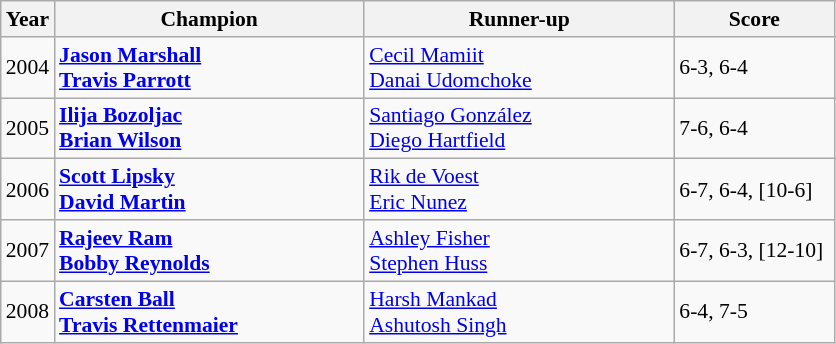<table class="wikitable" style="font-size:90%">
<tr>
<th>Year</th>
<th width="200">Champion</th>
<th width="200">Runner-up</th>
<th width="100">Score</th>
</tr>
<tr>
<td>2004</td>
<td> <strong><a href='#'>Jason Marshall</a></strong><br> <strong><a href='#'>Travis Parrott</a></strong></td>
<td> <a href='#'>Cecil Mamiit</a><br> <a href='#'>Danai Udomchoke</a></td>
<td>6-3, 6-4</td>
</tr>
<tr>
<td>2005</td>
<td> <strong><a href='#'>Ilija Bozoljac</a></strong><br> <strong><a href='#'>Brian Wilson</a></strong></td>
<td> <a href='#'>Santiago González</a><br> <a href='#'>Diego Hartfield</a></td>
<td>7-6, 6-4</td>
</tr>
<tr>
<td>2006</td>
<td> <strong><a href='#'>Scott Lipsky</a></strong><br> <strong><a href='#'>David Martin</a></strong></td>
<td> <a href='#'>Rik de Voest</a><br> <a href='#'>Eric Nunez</a></td>
<td>6-7, 6-4, [10-6]</td>
</tr>
<tr>
<td>2007</td>
<td> <strong><a href='#'>Rajeev Ram</a></strong><br> <strong><a href='#'>Bobby Reynolds</a></strong></td>
<td> <a href='#'>Ashley Fisher</a><br> <a href='#'>Stephen Huss</a></td>
<td>6-7, 6-3, [12-10]</td>
</tr>
<tr>
<td>2008</td>
<td> <strong><a href='#'>Carsten Ball</a></strong><br> <strong><a href='#'>Travis Rettenmaier</a></strong></td>
<td> <a href='#'>Harsh Mankad</a><br> <a href='#'>Ashutosh Singh</a></td>
<td>6-4, 7-5</td>
</tr>
</table>
